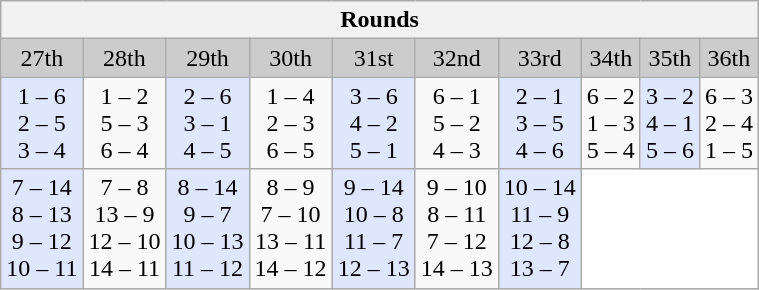<table class="wikitable">
<tr>
<th colspan="10">Rounds</th>
</tr>
<tr>
<td align="center" bgcolor="#CCCCCC">27th</td>
<td align="center" bgcolor="#CCCCCC">28th</td>
<td align="center" bgcolor="#CCCCCC">29th</td>
<td align="center" bgcolor="#CCCCCC">30th</td>
<td align="center" bgcolor="#CCCCCC">31st</td>
<td align="center" bgcolor="#CCCCCC">32nd</td>
<td align="center" bgcolor="#CCCCCC">33rd</td>
<td align="center" bgcolor="#CCCCCC">34th</td>
<td align="center" bgcolor="#CCCCCC">35th</td>
<td align="center" bgcolor="#CCCCCC">36th</td>
</tr>
<tr>
<td align="center" bgcolor="#DFE7FF">1 – 6<br>2 – 5<br>3 – 4</td>
<td align="center">1 – 2<br>5 – 3<br>6 – 4</td>
<td align="center" bgcolor="#DFE7FF">2 – 6<br>3 – 1<br>4 – 5</td>
<td align="center">1 – 4<br>2 – 3<br>6 – 5</td>
<td align="center" bgcolor="#DFE7FF">3 – 6<br>4 – 2<br>5 – 1</td>
<td align="center">6 – 1<br>5 – 2<br>4 – 3</td>
<td align="center" bgcolor="#DFE7FF">2 – 1<br>3 – 5<br>4 – 6</td>
<td align="center">6 – 2<br>1 – 3<br>5 – 4</td>
<td align="center" bgcolor="#DFE7FF">3 – 2<br>4 – 1<br>5 – 6</td>
<td align="center">6 – 3<br>2 – 4<br>1 – 5</td>
</tr>
<tr>
<td align="center" bgcolor="#DFE7FF">7 – 14<br>8 – 13<br>9 – 12<br>10 – 11</td>
<td align="center">7 – 8<br>13 – 9<br>12 – 10<br>14 – 11</td>
<td align="center" bgcolor="#DFE7FF">8 – 14<br>9 – 7<br>10 – 13<br>11 – 12</td>
<td align="center">8 – 9<br>7 – 10<br>13 – 11<br>14 – 12</td>
<td align="center" bgcolor="#DFE7FF">9 – 14<br>10 – 8<br>11 – 7<br>12 – 13</td>
<td align="center">9 – 10<br>8 – 11<br>7 – 12<br>14 – 13</td>
<td align="center" bgcolor="#DFE7FF">10 – 14<br>11 – 9<br>12 – 8<br>13 – 7</td>
<td align="center" colspan="3" bgcolor="white"> </td>
</tr>
</table>
